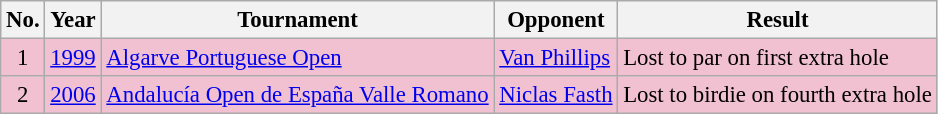<table class="wikitable" style="font-size:95%;">
<tr>
<th>No.</th>
<th>Year</th>
<th>Tournament</th>
<th>Opponent</th>
<th>Result</th>
</tr>
<tr style="background:#F2C1D1;">
<td align=center>1</td>
<td><a href='#'>1999</a></td>
<td><a href='#'>Algarve Portuguese Open</a></td>
<td> <a href='#'>Van Phillips</a></td>
<td>Lost to par on first extra hole</td>
</tr>
<tr style="background:#F2C1D1;">
<td align=center>2</td>
<td><a href='#'>2006</a></td>
<td><a href='#'>Andalucía Open de España Valle Romano</a></td>
<td> <a href='#'>Niclas Fasth</a></td>
<td>Lost to birdie on fourth extra hole</td>
</tr>
</table>
